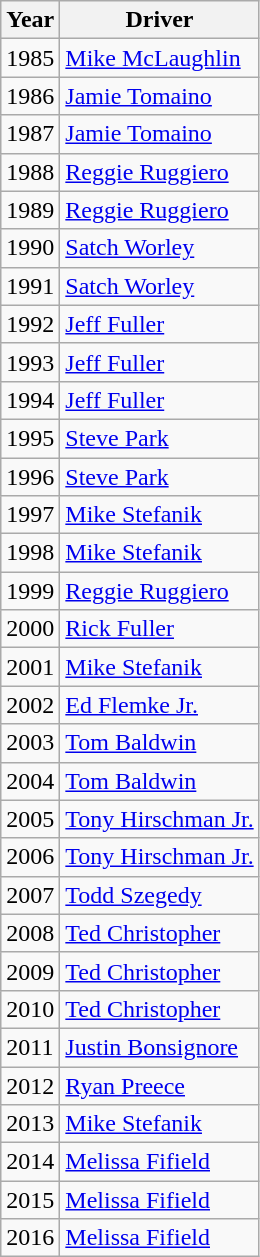<table class="wikitable">
<tr>
<th scope="col">Year</th>
<th scope="col">Driver</th>
</tr>
<tr>
<td>1985</td>
<td><a href='#'>Mike McLaughlin</a></td>
</tr>
<tr>
<td>1986</td>
<td><a href='#'>Jamie Tomaino</a></td>
</tr>
<tr>
<td>1987</td>
<td><a href='#'>Jamie Tomaino</a></td>
</tr>
<tr>
<td>1988</td>
<td><a href='#'>Reggie Ruggiero</a></td>
</tr>
<tr>
<td>1989</td>
<td><a href='#'>Reggie Ruggiero</a></td>
</tr>
<tr>
<td>1990</td>
<td><a href='#'>Satch Worley</a></td>
</tr>
<tr>
<td>1991</td>
<td><a href='#'>Satch Worley</a></td>
</tr>
<tr>
<td>1992</td>
<td><a href='#'>Jeff Fuller</a></td>
</tr>
<tr>
<td>1993</td>
<td><a href='#'>Jeff Fuller</a></td>
</tr>
<tr>
<td>1994</td>
<td><a href='#'>Jeff Fuller</a></td>
</tr>
<tr>
<td>1995</td>
<td><a href='#'>Steve Park</a></td>
</tr>
<tr>
<td>1996</td>
<td><a href='#'>Steve Park</a></td>
</tr>
<tr>
<td>1997</td>
<td><a href='#'>Mike Stefanik</a></td>
</tr>
<tr>
<td>1998</td>
<td><a href='#'>Mike Stefanik</a></td>
</tr>
<tr>
<td>1999</td>
<td><a href='#'>Reggie Ruggiero</a></td>
</tr>
<tr>
<td>2000</td>
<td><a href='#'>Rick Fuller</a></td>
</tr>
<tr>
<td>2001</td>
<td><a href='#'>Mike Stefanik</a></td>
</tr>
<tr>
<td>2002</td>
<td><a href='#'>Ed Flemke Jr.</a></td>
</tr>
<tr>
<td>2003</td>
<td><a href='#'>Tom Baldwin</a></td>
</tr>
<tr>
<td>2004</td>
<td><a href='#'>Tom Baldwin</a></td>
</tr>
<tr>
<td>2005</td>
<td><a href='#'>Tony Hirschman Jr.</a></td>
</tr>
<tr>
<td>2006</td>
<td><a href='#'>Tony Hirschman Jr.</a></td>
</tr>
<tr>
<td>2007</td>
<td><a href='#'>Todd Szegedy</a></td>
</tr>
<tr>
<td>2008</td>
<td><a href='#'>Ted Christopher</a></td>
</tr>
<tr>
<td>2009</td>
<td><a href='#'>Ted Christopher</a></td>
</tr>
<tr>
<td>2010</td>
<td><a href='#'>Ted Christopher</a></td>
</tr>
<tr>
<td>2011</td>
<td><a href='#'>Justin Bonsignore</a></td>
</tr>
<tr>
<td>2012</td>
<td><a href='#'>Ryan Preece</a></td>
</tr>
<tr>
<td>2013</td>
<td><a href='#'>Mike Stefanik</a></td>
</tr>
<tr>
<td>2014</td>
<td><a href='#'>Melissa Fifield</a></td>
</tr>
<tr>
<td>2015</td>
<td><a href='#'>Melissa Fifield</a></td>
</tr>
<tr>
<td>2016</td>
<td><a href='#'>Melissa Fifield</a></td>
</tr>
</table>
